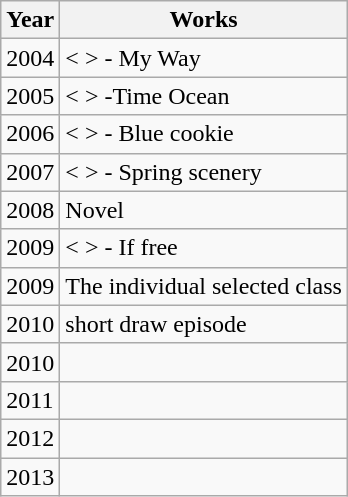<table class="wikitable">
<tr>
<th>Year</th>
<th>Works</th>
</tr>
<tr>
<td>2004</td>
<td>< > - My Way</td>
</tr>
<tr>
<td>2005</td>
<td>< > -Time Ocean</td>
</tr>
<tr>
<td>2006</td>
<td>< > - Blue cookie</td>
</tr>
<tr>
<td>2007</td>
<td>< > - Spring scenery</td>
</tr>
<tr>
<td>2008</td>
<td>Novel <Tiptoe around time></td>
</tr>
<tr>
<td>2009</td>
<td>< > - If free</td>
</tr>
<tr>
<td>2009</td>
<td>The individual selected class <JIDI></td>
</tr>
<tr>
<td>2010</td>
<td>short draw episode <Flying Cat></td>
</tr>
<tr>
<td>2010</td>
<td><Tiptoe around time 1></td>
</tr>
<tr>
<td>2011</td>
<td><Tiptoe around time 2></td>
</tr>
<tr>
<td>2012</td>
<td><Tiptoe around time 3></td>
</tr>
<tr>
<td>2013</td>
<td><Tiptoe around time 4></td>
</tr>
</table>
